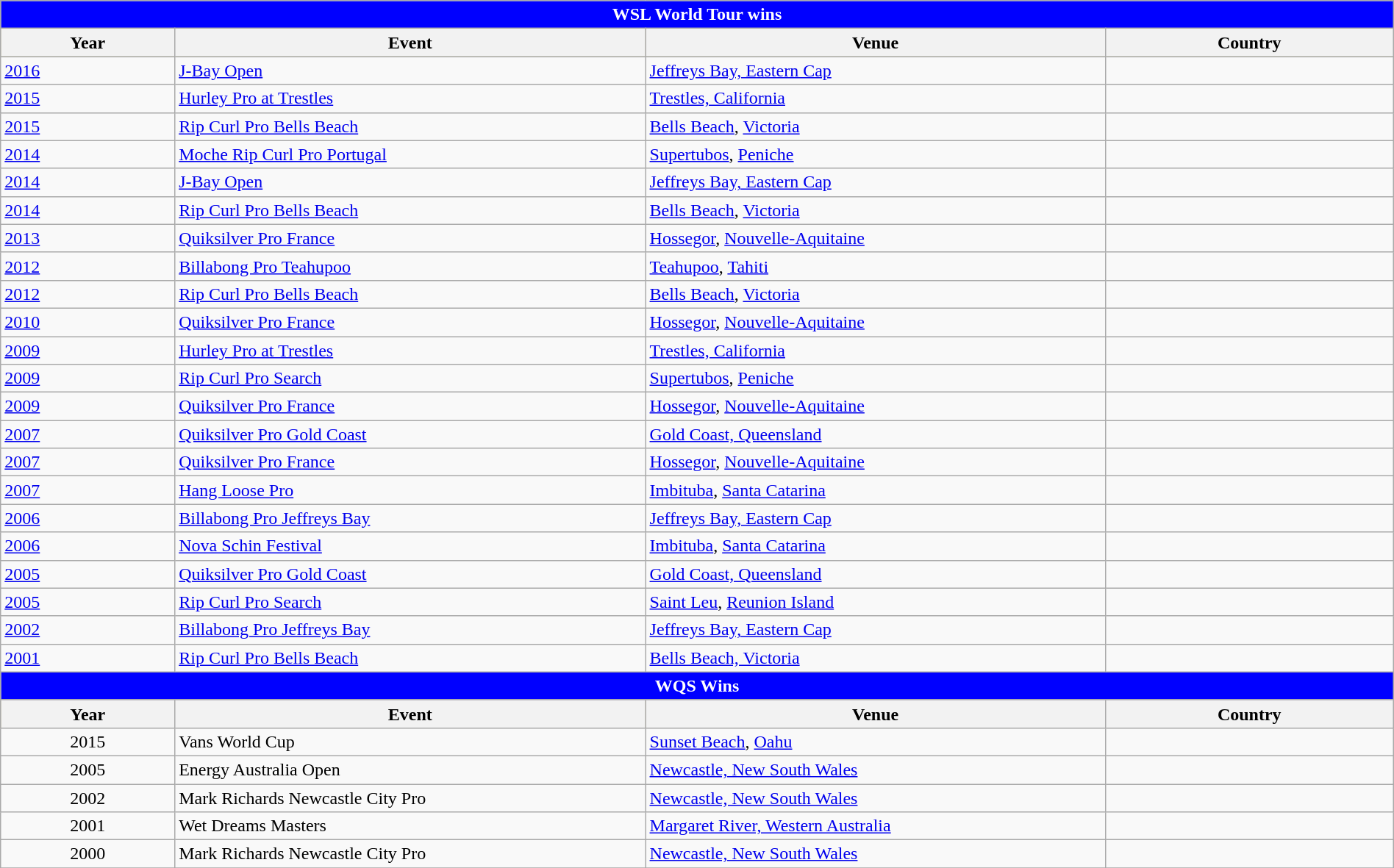<table class="wikitable" style="width:100%;">
<tr bgcolor=skyblue>
<td colspan=4; style="background: blue; color: white" align="center"><strong>WSL World Tour wins</strong></td>
</tr>
<tr bgcolor=#bdb76b>
<th>Year</th>
<th>Event</th>
<th>Venue</th>
<th>Country</th>
</tr>
<tr>
<td><a href='#'>2016</a></td>
<td><a href='#'>J-Bay Open</a></td>
<td><a href='#'>Jeffreys Bay, Eastern Cap</a></td>
<td></td>
</tr>
<tr>
<td><a href='#'>2015</a></td>
<td><a href='#'>Hurley Pro at Trestles</a></td>
<td><a href='#'>Trestles, California</a></td>
<td></td>
</tr>
<tr>
<td><a href='#'>2015</a></td>
<td><a href='#'>Rip Curl Pro Bells Beach</a></td>
<td><a href='#'>Bells Beach</a>, <a href='#'>Victoria</a></td>
<td></td>
</tr>
<tr>
<td><a href='#'>2014</a></td>
<td><a href='#'>Moche Rip Curl Pro Portugal</a></td>
<td><a href='#'>Supertubos</a>, <a href='#'>Peniche</a></td>
<td></td>
</tr>
<tr>
<td><a href='#'>2014</a></td>
<td><a href='#'>J-Bay Open</a></td>
<td><a href='#'>Jeffreys Bay, Eastern Cap</a></td>
<td></td>
</tr>
<tr>
<td><a href='#'>2014</a></td>
<td><a href='#'>Rip Curl Pro Bells Beach</a></td>
<td><a href='#'>Bells Beach</a>, <a href='#'>Victoria</a></td>
<td></td>
</tr>
<tr>
<td><a href='#'>2013</a></td>
<td><a href='#'>Quiksilver Pro France</a></td>
<td><a href='#'>Hossegor</a>, <a href='#'>Nouvelle-Aquitaine</a></td>
<td></td>
</tr>
<tr>
<td><a href='#'>2012</a></td>
<td><a href='#'>Billabong Pro Teahupoo</a></td>
<td><a href='#'>Teahupoo</a>, <a href='#'>Tahiti</a></td>
<td></td>
</tr>
<tr>
<td><a href='#'>2012</a></td>
<td><a href='#'>Rip Curl Pro Bells Beach</a></td>
<td><a href='#'>Bells Beach</a>, <a href='#'>Victoria</a></td>
<td></td>
</tr>
<tr>
<td><a href='#'>2010</a></td>
<td><a href='#'>Quiksilver Pro France</a></td>
<td><a href='#'>Hossegor</a>, <a href='#'>Nouvelle-Aquitaine</a></td>
<td></td>
</tr>
<tr>
<td><a href='#'>2009</a></td>
<td><a href='#'>Hurley Pro at Trestles</a></td>
<td><a href='#'>Trestles, California</a></td>
<td></td>
</tr>
<tr>
<td><a href='#'>2009</a></td>
<td><a href='#'>Rip Curl Pro Search</a></td>
<td><a href='#'>Supertubos</a>, <a href='#'>Peniche</a></td>
<td></td>
</tr>
<tr>
<td><a href='#'>2009</a></td>
<td><a href='#'>Quiksilver Pro France</a></td>
<td><a href='#'>Hossegor</a>, <a href='#'>Nouvelle-Aquitaine</a></td>
<td></td>
</tr>
<tr>
<td><a href='#'>2007</a></td>
<td><a href='#'>Quiksilver Pro Gold Coast</a></td>
<td><a href='#'>Gold Coast, Queensland</a></td>
<td></td>
</tr>
<tr>
<td><a href='#'>2007</a></td>
<td><a href='#'>Quiksilver Pro France</a></td>
<td><a href='#'>Hossegor</a>, <a href='#'>Nouvelle-Aquitaine</a></td>
<td></td>
</tr>
<tr>
<td><a href='#'>2007</a></td>
<td><a href='#'>Hang Loose Pro</a></td>
<td><a href='#'>Imbituba</a>, <a href='#'>Santa Catarina</a></td>
<td></td>
</tr>
<tr>
<td><a href='#'>2006</a></td>
<td><a href='#'>Billabong Pro Jeffreys Bay</a></td>
<td><a href='#'>Jeffreys Bay, Eastern Cap</a></td>
<td></td>
</tr>
<tr>
<td><a href='#'>2006</a></td>
<td><a href='#'>Nova Schin Festival</a></td>
<td><a href='#'>Imbituba</a>, <a href='#'>Santa Catarina</a></td>
<td></td>
</tr>
<tr>
<td><a href='#'>2005</a></td>
<td><a href='#'>Quiksilver Pro Gold Coast</a></td>
<td><a href='#'>Gold Coast, Queensland</a></td>
<td></td>
</tr>
<tr>
<td><a href='#'>2005</a></td>
<td><a href='#'>Rip Curl Pro Search</a></td>
<td><a href='#'>Saint Leu</a>, <a href='#'>Reunion Island</a></td>
<td></td>
</tr>
<tr>
<td><a href='#'>2002</a></td>
<td><a href='#'>Billabong Pro Jeffreys Bay</a></td>
<td><a href='#'>Jeffreys Bay, Eastern Cap</a></td>
<td></td>
</tr>
<tr>
<td><a href='#'>2001</a></td>
<td><a href='#'>Rip Curl Pro Bells Beach</a></td>
<td><a href='#'>Bells Beach, Victoria</a></td>
<td></td>
</tr>
<tr>
<td colspan=4; style="background: blue; color: white" align="center"><strong>WQS Wins</strong></td>
</tr>
<tr bgcolor=#bdb76b>
<th>Year</th>
<th width=   33.8%>Event</th>
<th width=     33%>Venue</th>
<th>Country</th>
</tr>
<tr>
<td style=text-align:center>2015</td>
<td>Vans World Cup</td>
<td><a href='#'>Sunset Beach</a>, <a href='#'>Oahu</a></td>
<td></td>
</tr>
<tr>
<td style=text-align:center>2005</td>
<td>Energy Australia Open</td>
<td><a href='#'>Newcastle, New South Wales</a></td>
<td></td>
</tr>
<tr>
<td style=text-align:center>2002</td>
<td>Mark Richards Newcastle City Pro</td>
<td><a href='#'>Newcastle, New South Wales</a></td>
<td></td>
</tr>
<tr>
<td style=text-align:center>2001</td>
<td>Wet Dreams Masters</td>
<td><a href='#'>Margaret River, Western Australia</a></td>
<td></td>
</tr>
<tr>
<td style=text-align:center>2000</td>
<td>Mark Richards Newcastle City Pro</td>
<td><a href='#'>Newcastle, New South Wales</a></td>
<td></td>
</tr>
<tr>
</tr>
</table>
